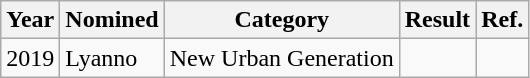<table class="wikitable">
<tr>
<th>Year</th>
<th>Nomined</th>
<th>Category</th>
<th>Result</th>
<th>Ref.</th>
</tr>
<tr>
<td>2019</td>
<td>Lyanno</td>
<td>New Urban Generation</td>
<td></td>
<td></td>
</tr>
</table>
